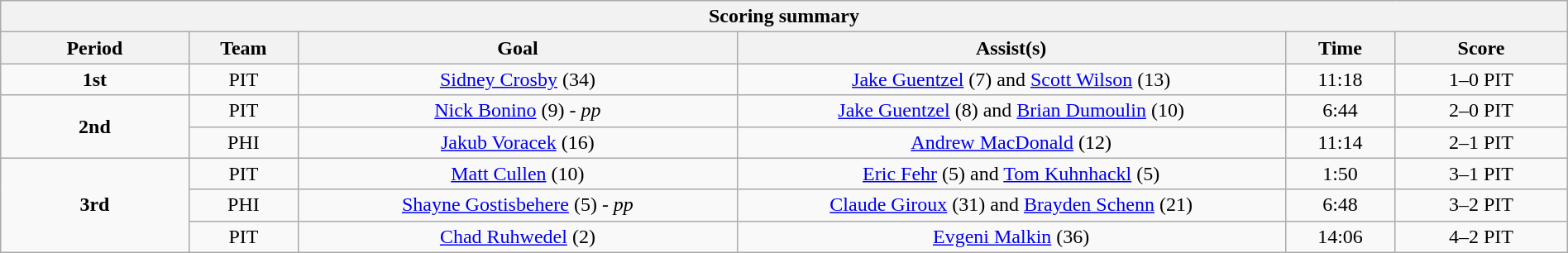<table style="width:100%;" class="wikitable">
<tr>
<th colspan=6>Scoring summary</th>
</tr>
<tr>
<th style="width:12%;">Period</th>
<th style="width:7%;">Team</th>
<th style="width:28%;">Goal</th>
<th style="width:35%;">Assist(s)</th>
<th style="width:7%;">Time</th>
<th style="width:11%;">Score</th>
</tr>
<tr>
<td align=center rowspan="1"><strong>1st</strong></td>
<td align=center>PIT</td>
<td align=center><a href='#'>Sidney Crosby</a> (34)</td>
<td align=center><a href='#'>Jake Guentzel</a> (7) and <a href='#'>Scott Wilson</a> (13)</td>
<td align=center>11:18</td>
<td align=center>1–0 PIT</td>
</tr>
<tr>
<td align=center rowspan="2"><strong>2nd</strong></td>
<td align=center>PIT</td>
<td align=center><a href='#'>Nick Bonino</a> (9) - <em>pp</em></td>
<td align=center><a href='#'>Jake Guentzel</a> (8) and <a href='#'>Brian Dumoulin</a> (10)</td>
<td align=center>6:44</td>
<td align=center>2–0 PIT</td>
</tr>
<tr>
<td align=center>PHI</td>
<td align=center><a href='#'>Jakub Voracek</a> (16)</td>
<td align=center><a href='#'>Andrew MacDonald</a> (12)</td>
<td align=center>11:14</td>
<td align=center>2–1 PIT</td>
</tr>
<tr>
<td align=center rowspan="3"><strong>3rd</strong></td>
<td align=center>PIT</td>
<td align=center><a href='#'>Matt Cullen</a> (10)</td>
<td align=center><a href='#'>Eric Fehr</a> (5) and <a href='#'>Tom Kuhnhackl</a> (5)</td>
<td align=center>1:50</td>
<td align=center>3–1 PIT</td>
</tr>
<tr>
<td align=center>PHI</td>
<td align=center><a href='#'>Shayne Gostisbehere</a> (5) - <em>pp</em></td>
<td align=center><a href='#'>Claude Giroux</a> (31) and <a href='#'>Brayden Schenn</a> (21)</td>
<td align=center>6:48</td>
<td align=center>3–2 PIT</td>
</tr>
<tr>
<td align=center>PIT</td>
<td align=center><a href='#'>Chad Ruhwedel</a> (2)</td>
<td align=center><a href='#'>Evgeni Malkin</a> (36)</td>
<td align=center>14:06</td>
<td align=center>4–2 PIT</td>
</tr>
</table>
